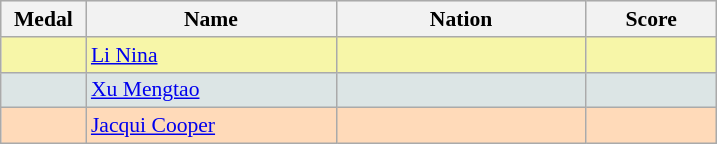<table class=wikitable style="border:1px solid #AAAAAA;font-size:90%">
<tr bgcolor="#E4E4E4">
<th width=50>Medal</th>
<th width=160>Name</th>
<th width=160>Nation</th>
<th width=80>Score</th>
</tr>
<tr bgcolor="#F7F6A8">
<td align="center"></td>
<td><a href='#'>Li Nina</a></td>
<td></td>
<td align="center"></td>
</tr>
<tr bgcolor="#DCE5E5">
<td align="center"></td>
<td><a href='#'>Xu Mengtao</a></td>
<td></td>
<td align="center"></td>
</tr>
<tr bgcolor="#FFDAB9">
<td align="center"></td>
<td><a href='#'>Jacqui Cooper</a></td>
<td></td>
<td align="center"></td>
</tr>
</table>
